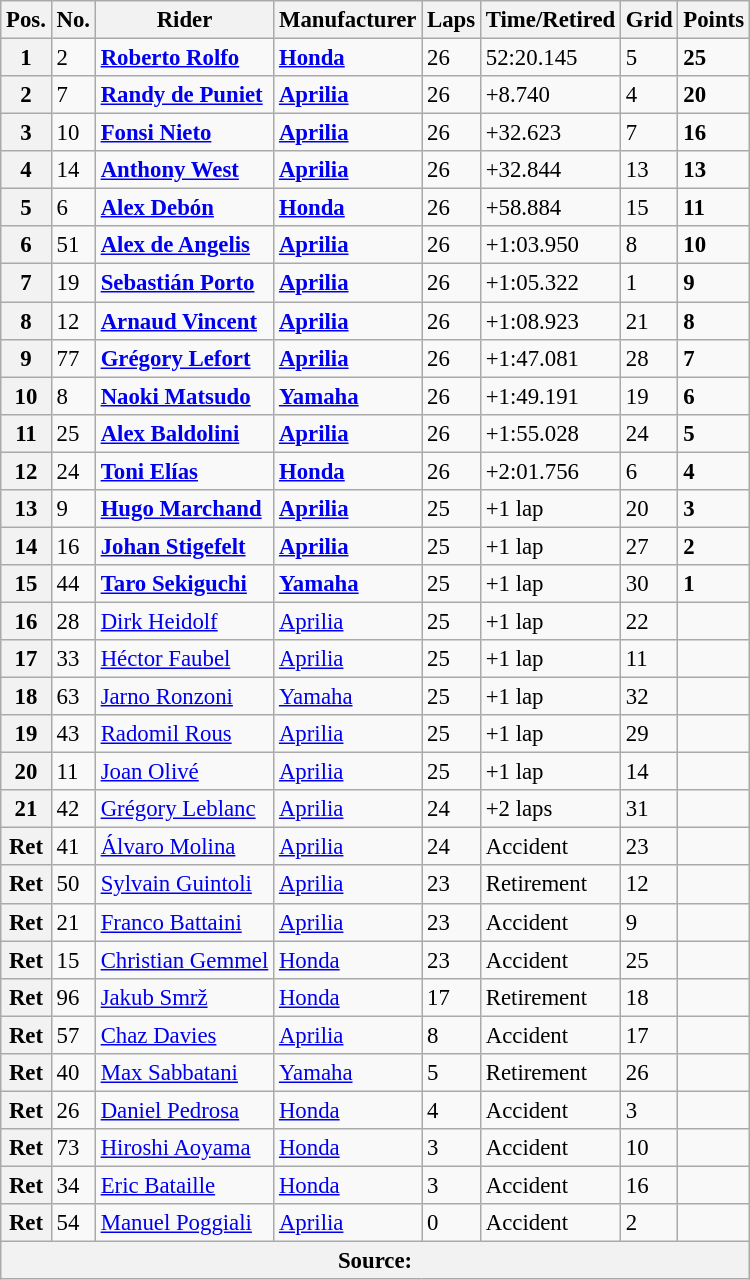<table class="wikitable" style="font-size: 95%;">
<tr>
<th>Pos.</th>
<th>No.</th>
<th>Rider</th>
<th>Manufacturer</th>
<th>Laps</th>
<th>Time/Retired</th>
<th>Grid</th>
<th>Points</th>
</tr>
<tr>
<th>1</th>
<td>2</td>
<td> <strong><a href='#'>Roberto Rolfo</a></strong></td>
<td><strong><a href='#'>Honda</a></strong></td>
<td>26</td>
<td>52:20.145</td>
<td>5</td>
<td><strong>25</strong></td>
</tr>
<tr>
<th>2</th>
<td>7</td>
<td> <strong><a href='#'>Randy de Puniet</a></strong></td>
<td><strong><a href='#'>Aprilia</a></strong></td>
<td>26</td>
<td>+8.740</td>
<td>4</td>
<td><strong>20</strong></td>
</tr>
<tr>
<th>3</th>
<td>10</td>
<td> <strong><a href='#'>Fonsi Nieto</a></strong></td>
<td><strong><a href='#'>Aprilia</a></strong></td>
<td>26</td>
<td>+32.623</td>
<td>7</td>
<td><strong>16</strong></td>
</tr>
<tr>
<th>4</th>
<td>14</td>
<td> <strong><a href='#'>Anthony West</a></strong></td>
<td><strong><a href='#'>Aprilia</a></strong></td>
<td>26</td>
<td>+32.844</td>
<td>13</td>
<td><strong>13</strong></td>
</tr>
<tr>
<th>5</th>
<td>6</td>
<td> <strong><a href='#'>Alex Debón</a></strong></td>
<td><strong><a href='#'>Honda</a></strong></td>
<td>26</td>
<td>+58.884</td>
<td>15</td>
<td><strong>11</strong></td>
</tr>
<tr>
<th>6</th>
<td>51</td>
<td> <strong><a href='#'>Alex de Angelis</a></strong></td>
<td><strong><a href='#'>Aprilia</a></strong></td>
<td>26</td>
<td>+1:03.950</td>
<td>8</td>
<td><strong>10</strong></td>
</tr>
<tr>
<th>7</th>
<td>19</td>
<td> <strong><a href='#'>Sebastián Porto</a></strong></td>
<td><strong><a href='#'>Aprilia</a></strong></td>
<td>26</td>
<td>+1:05.322</td>
<td>1</td>
<td><strong>9</strong></td>
</tr>
<tr>
<th>8</th>
<td>12</td>
<td> <strong><a href='#'>Arnaud Vincent</a></strong></td>
<td><strong><a href='#'>Aprilia</a></strong></td>
<td>26</td>
<td>+1:08.923</td>
<td>21</td>
<td><strong>8</strong></td>
</tr>
<tr>
<th>9</th>
<td>77</td>
<td> <strong><a href='#'>Grégory Lefort</a></strong></td>
<td><strong><a href='#'>Aprilia</a></strong></td>
<td>26</td>
<td>+1:47.081</td>
<td>28</td>
<td><strong>7</strong></td>
</tr>
<tr>
<th>10</th>
<td>8</td>
<td> <strong><a href='#'>Naoki Matsudo</a></strong></td>
<td><strong><a href='#'>Yamaha</a></strong></td>
<td>26</td>
<td>+1:49.191</td>
<td>19</td>
<td><strong>6</strong></td>
</tr>
<tr>
<th>11</th>
<td>25</td>
<td> <strong><a href='#'>Alex Baldolini</a></strong></td>
<td><strong><a href='#'>Aprilia</a></strong></td>
<td>26</td>
<td>+1:55.028</td>
<td>24</td>
<td><strong>5</strong></td>
</tr>
<tr>
<th>12</th>
<td>24</td>
<td> <strong><a href='#'>Toni Elías</a></strong></td>
<td><strong><a href='#'>Honda</a></strong></td>
<td>26</td>
<td>+2:01.756</td>
<td>6</td>
<td><strong>4</strong></td>
</tr>
<tr>
<th>13</th>
<td>9</td>
<td> <strong><a href='#'>Hugo Marchand</a></strong></td>
<td><strong><a href='#'>Aprilia</a></strong></td>
<td>25</td>
<td>+1 lap</td>
<td>20</td>
<td><strong>3</strong></td>
</tr>
<tr>
<th>14</th>
<td>16</td>
<td> <strong><a href='#'>Johan Stigefelt</a></strong></td>
<td><strong><a href='#'>Aprilia</a></strong></td>
<td>25</td>
<td>+1 lap</td>
<td>27</td>
<td><strong>2</strong></td>
</tr>
<tr>
<th>15</th>
<td>44</td>
<td> <strong><a href='#'>Taro Sekiguchi</a></strong></td>
<td><strong><a href='#'>Yamaha</a></strong></td>
<td>25</td>
<td>+1 lap</td>
<td>30</td>
<td><strong>1</strong></td>
</tr>
<tr>
<th>16</th>
<td>28</td>
<td> <a href='#'>Dirk Heidolf</a></td>
<td><a href='#'>Aprilia</a></td>
<td>25</td>
<td>+1 lap</td>
<td>22</td>
<td></td>
</tr>
<tr>
<th>17</th>
<td>33</td>
<td> <a href='#'>Héctor Faubel</a></td>
<td><a href='#'>Aprilia</a></td>
<td>25</td>
<td>+1 lap</td>
<td>11</td>
<td></td>
</tr>
<tr>
<th>18</th>
<td>63</td>
<td> <a href='#'>Jarno Ronzoni</a></td>
<td><a href='#'>Yamaha</a></td>
<td>25</td>
<td>+1 lap</td>
<td>32</td>
<td></td>
</tr>
<tr>
<th>19</th>
<td>43</td>
<td> <a href='#'>Radomil Rous</a></td>
<td><a href='#'>Aprilia</a></td>
<td>25</td>
<td>+1 lap</td>
<td>29</td>
<td></td>
</tr>
<tr>
<th>20</th>
<td>11</td>
<td> <a href='#'>Joan Olivé</a></td>
<td><a href='#'>Aprilia</a></td>
<td>25</td>
<td>+1 lap</td>
<td>14</td>
<td></td>
</tr>
<tr>
<th>21</th>
<td>42</td>
<td> <a href='#'>Grégory Leblanc</a></td>
<td><a href='#'>Aprilia</a></td>
<td>24</td>
<td>+2 laps</td>
<td>31</td>
<td></td>
</tr>
<tr>
<th>Ret</th>
<td>41</td>
<td> <a href='#'>Álvaro Molina</a></td>
<td><a href='#'>Aprilia</a></td>
<td>24</td>
<td>Accident</td>
<td>23</td>
<td></td>
</tr>
<tr>
<th>Ret</th>
<td>50</td>
<td> <a href='#'>Sylvain Guintoli</a></td>
<td><a href='#'>Aprilia</a></td>
<td>23</td>
<td>Retirement</td>
<td>12</td>
<td></td>
</tr>
<tr>
<th>Ret</th>
<td>21</td>
<td> <a href='#'>Franco Battaini</a></td>
<td><a href='#'>Aprilia</a></td>
<td>23</td>
<td>Accident</td>
<td>9</td>
<td></td>
</tr>
<tr>
<th>Ret</th>
<td>15</td>
<td> <a href='#'>Christian Gemmel</a></td>
<td><a href='#'>Honda</a></td>
<td>23</td>
<td>Accident</td>
<td>25</td>
<td></td>
</tr>
<tr>
<th>Ret</th>
<td>96</td>
<td> <a href='#'>Jakub Smrž</a></td>
<td><a href='#'>Honda</a></td>
<td>17</td>
<td>Retirement</td>
<td>18</td>
<td></td>
</tr>
<tr>
<th>Ret</th>
<td>57</td>
<td> <a href='#'>Chaz Davies</a></td>
<td><a href='#'>Aprilia</a></td>
<td>8</td>
<td>Accident</td>
<td>17</td>
<td></td>
</tr>
<tr>
<th>Ret</th>
<td>40</td>
<td> <a href='#'>Max Sabbatani</a></td>
<td><a href='#'>Yamaha</a></td>
<td>5</td>
<td>Retirement</td>
<td>26</td>
<td></td>
</tr>
<tr>
<th>Ret</th>
<td>26</td>
<td> <a href='#'>Daniel Pedrosa</a></td>
<td><a href='#'>Honda</a></td>
<td>4</td>
<td>Accident</td>
<td>3</td>
<td></td>
</tr>
<tr>
<th>Ret</th>
<td>73</td>
<td> <a href='#'>Hiroshi Aoyama</a></td>
<td><a href='#'>Honda</a></td>
<td>3</td>
<td>Accident</td>
<td>10</td>
<td></td>
</tr>
<tr>
<th>Ret</th>
<td>34</td>
<td> <a href='#'>Eric Bataille</a></td>
<td><a href='#'>Honda</a></td>
<td>3</td>
<td>Accident</td>
<td>16</td>
<td></td>
</tr>
<tr>
<th>Ret</th>
<td>54</td>
<td> <a href='#'>Manuel Poggiali</a></td>
<td><a href='#'>Aprilia</a></td>
<td>0</td>
<td>Accident</td>
<td>2</td>
<td></td>
</tr>
<tr>
<th colspan=8>Source: </th>
</tr>
</table>
